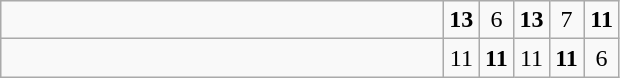<table class="wikitable">
<tr>
<td style="width:18em"></td>
<td align=center style="width:1em"><strong>13</strong></td>
<td align=center style="width:1em">6</td>
<td align=center style="width:1em"><strong>13</strong></td>
<td align=center style="width:1em">7</td>
<td align=center style="width:1em"><strong>11</strong></td>
</tr>
<tr>
<td style="width:18em"></td>
<td align=center style="width:1em">11</td>
<td align=center style="width:1em"><strong>11</strong></td>
<td align=center style="width:1em">11</td>
<td align=center style="width:1em"><strong>11</strong></td>
<td align=center style="width:1em">6</td>
</tr>
</table>
